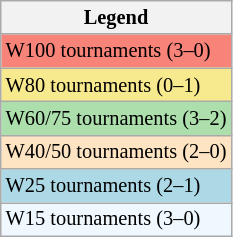<table class=wikitable style="font-size:85%">
<tr>
<th>Legend</th>
</tr>
<tr style="background:#f88379;">
<td>W100 tournaments (3–0)</td>
</tr>
<tr style="background:#f7e98e;">
<td>W80 tournaments (0–1)</td>
</tr>
<tr style="background:#addfad;">
<td>W60/75 tournaments (3–2)</td>
</tr>
<tr style="background:#ffe4c4;">
<td>W40/50 tournaments (2–0)</td>
</tr>
<tr style="background:lightblue;">
<td>W25 tournaments (2–1)</td>
</tr>
<tr style="background:#f0f8ff;">
<td>W15 tournaments (3–0)</td>
</tr>
</table>
